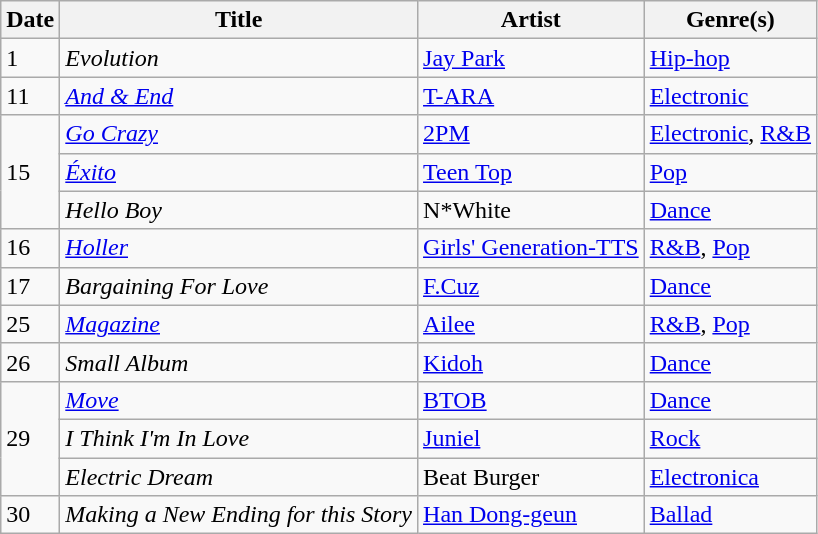<table class="wikitable" style="text-align: left;">
<tr>
<th>Date</th>
<th>Title</th>
<th>Artist</th>
<th>Genre(s)</th>
</tr>
<tr>
<td>1</td>
<td><em>Evolution</em></td>
<td><a href='#'>Jay Park</a></td>
<td><a href='#'>Hip-hop</a></td>
</tr>
<tr>
<td>11</td>
<td><em><a href='#'>And & End</a></em></td>
<td><a href='#'>T-ARA</a></td>
<td><a href='#'>Electronic</a></td>
</tr>
<tr>
<td rowspan="3">15</td>
<td><em><a href='#'>Go Crazy</a></em></td>
<td><a href='#'>2PM</a></td>
<td><a href='#'>Electronic</a>, <a href='#'>R&B</a></td>
</tr>
<tr>
<td><em><a href='#'>Éxito</a></em></td>
<td><a href='#'>Teen Top</a></td>
<td><a href='#'>Pop</a></td>
</tr>
<tr>
<td><em>Hello Boy</em></td>
<td>N*White</td>
<td><a href='#'>Dance</a></td>
</tr>
<tr>
<td>16</td>
<td><em><a href='#'>Holler</a></em></td>
<td><a href='#'>Girls' Generation-TTS</a></td>
<td><a href='#'>R&B</a>, <a href='#'>Pop</a></td>
</tr>
<tr>
<td>17</td>
<td><em>Bargaining For Love</em></td>
<td><a href='#'>F.Cuz</a></td>
<td><a href='#'>Dance</a></td>
</tr>
<tr>
<td>25</td>
<td><em><a href='#'>Magazine</a></em></td>
<td><a href='#'>Ailee</a></td>
<td><a href='#'>R&B</a>, <a href='#'>Pop</a></td>
</tr>
<tr>
<td>26</td>
<td><em>Small Album</em></td>
<td><a href='#'>Kidoh</a></td>
<td><a href='#'>Dance</a></td>
</tr>
<tr>
<td rowspan="3">29</td>
<td><em><a href='#'>Move</a></em></td>
<td><a href='#'>BTOB</a></td>
<td><a href='#'>Dance</a></td>
</tr>
<tr>
<td><em>I Think I'm In Love</em></td>
<td><a href='#'>Juniel</a></td>
<td><a href='#'>Rock</a></td>
</tr>
<tr>
<td><em>Electric Dream</em></td>
<td>Beat Burger</td>
<td><a href='#'>Electronica</a></td>
</tr>
<tr>
<td>30</td>
<td><em>Making a New Ending for this Story</em></td>
<td><a href='#'>Han Dong-geun</a></td>
<td><a href='#'>Ballad</a></td>
</tr>
</table>
